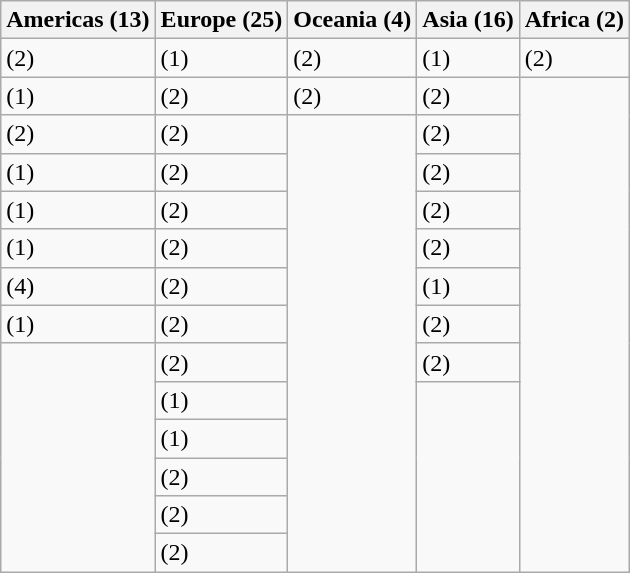<table class=wikitable>
<tr>
<th>Americas (13)</th>
<th>Europe (25)</th>
<th>Oceania (4)</th>
<th>Asia (16)</th>
<th>Africa (2)</th>
</tr>
<tr>
<td> (2)</td>
<td> (1)</td>
<td> (2)</td>
<td> (1)</td>
<td> (2)</td>
</tr>
<tr>
<td> (1)</td>
<td> (2)</td>
<td> (2)</td>
<td> (2)</td>
<td rowspan=13></td>
</tr>
<tr>
<td> (2)</td>
<td> (2)</td>
<td rowspan=12></td>
<td> (2)</td>
</tr>
<tr>
<td> (1)</td>
<td> (2)</td>
<td> (2)</td>
</tr>
<tr>
<td> (1)</td>
<td> (2)</td>
<td> (2)</td>
</tr>
<tr>
<td> (1)</td>
<td> (2)</td>
<td> (2)</td>
</tr>
<tr>
<td> (4)</td>
<td> (2)</td>
<td> (1)</td>
</tr>
<tr>
<td> (1)</td>
<td> (2)</td>
<td> (2)</td>
</tr>
<tr>
<td rowspan=6></td>
<td> (2)</td>
<td>  (2)</td>
</tr>
<tr>
<td> (1)</td>
<td rowspan=5></td>
</tr>
<tr>
<td> (1)</td>
</tr>
<tr>
<td> (2)</td>
</tr>
<tr>
<td> (2)</td>
</tr>
<tr>
<td> (2)</td>
</tr>
</table>
